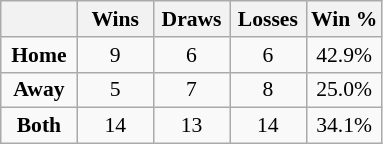<table class="wikitable floatright" style="font-size: 90%; text-align: center;">
<tr>
<th style="width:20%"></th>
<th style="width:20%">Wins</th>
<th style="width:20%">Draws</th>
<th style="width:20%">Losses</th>
<th style="width:20%">Win %</th>
</tr>
<tr>
<td><strong>Home</strong></td>
<td>9</td>
<td>6</td>
<td>6</td>
<td>42.9%</td>
</tr>
<tr>
<td><strong>Away</strong></td>
<td>5</td>
<td>7</td>
<td>8</td>
<td>25.0%</td>
</tr>
<tr>
<td><strong>Both</strong></td>
<td>14</td>
<td>13</td>
<td>14</td>
<td>34.1%</td>
</tr>
</table>
